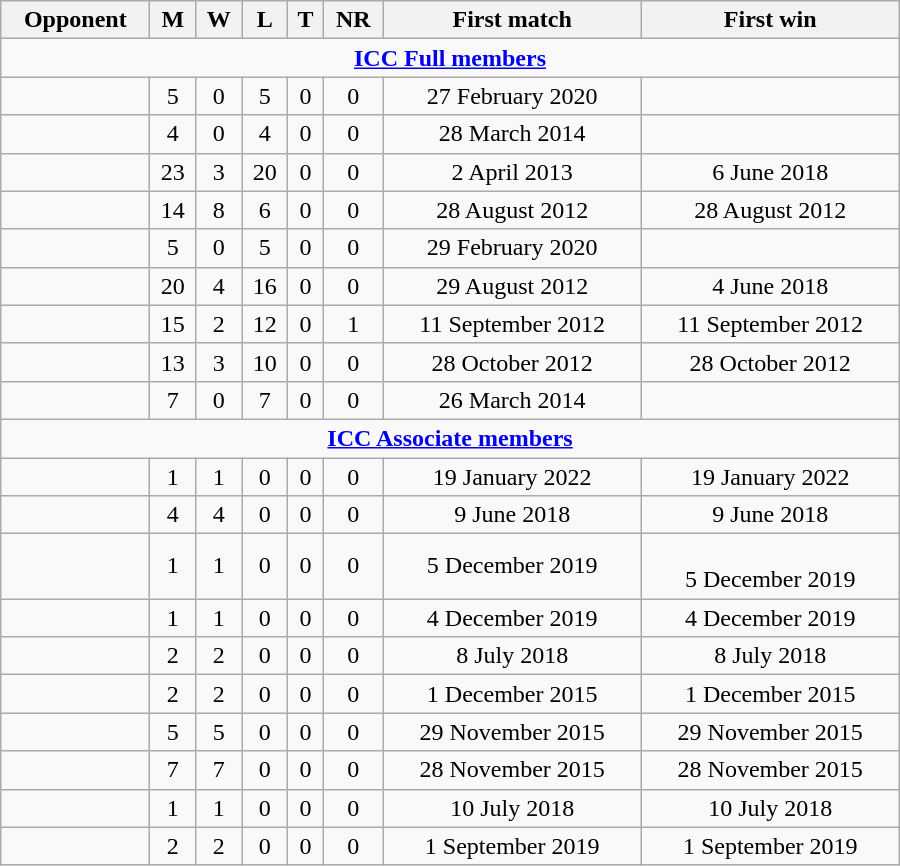<table class="wikitable" style="text-align: center; width: 600px;">
<tr>
<th>Opponent</th>
<th>M</th>
<th>W</th>
<th>L</th>
<th>T</th>
<th>NR</th>
<th>First match</th>
<th>First win</th>
</tr>
<tr>
<td colspan="8" style="text-align: center;"><strong><a href='#'>ICC Full members</a></strong></td>
</tr>
<tr>
<td align=left></td>
<td>5</td>
<td>0</td>
<td>5</td>
<td>0</td>
<td>0</td>
<td>27 February 2020</td>
<td></td>
</tr>
<tr>
<td align=left></td>
<td>4</td>
<td>0</td>
<td>4</td>
<td>0</td>
<td>0</td>
<td>28 March 2014</td>
<td></td>
</tr>
<tr>
<td align=left></td>
<td>23</td>
<td>3</td>
<td>20</td>
<td>0</td>
<td>0</td>
<td>2 April 2013</td>
<td>6 June 2018</td>
</tr>
<tr>
<td align=left></td>
<td>14</td>
<td>8</td>
<td>6</td>
<td>0</td>
<td>0</td>
<td>28 August 2012</td>
<td>28 August 2012</td>
</tr>
<tr>
<td align=left></td>
<td>5</td>
<td>0</td>
<td>5</td>
<td>0</td>
<td>0</td>
<td>29 February 2020</td>
<td></td>
</tr>
<tr>
<td align=left></td>
<td>20</td>
<td>4</td>
<td>16</td>
<td>0</td>
<td>0</td>
<td>29 August 2012</td>
<td>4 June 2018</td>
</tr>
<tr>
<td align=left></td>
<td>15</td>
<td>2</td>
<td>12</td>
<td>0</td>
<td>1</td>
<td>11 September 2012</td>
<td>11 September 2012</td>
</tr>
<tr>
<td align=left></td>
<td>13</td>
<td>3</td>
<td>10</td>
<td>0</td>
<td>0</td>
<td>28 October 2012</td>
<td>28 October 2012</td>
</tr>
<tr>
<td align=left></td>
<td>7</td>
<td>0</td>
<td>7</td>
<td>0</td>
<td>0</td>
<td>26 March 2014</td>
<td></td>
</tr>
<tr>
<td colspan="8" style="text-align: center;"><strong><a href='#'>ICC Associate members</a></strong></td>
</tr>
<tr>
<td align=left></td>
<td>1</td>
<td>1</td>
<td>0</td>
<td>0</td>
<td>0</td>
<td>19 January 2022</td>
<td>19 January 2022</td>
</tr>
<tr>
<td align=left></td>
<td>4</td>
<td>4</td>
<td>0</td>
<td>0</td>
<td>0</td>
<td>9 June 2018</td>
<td>9 June 2018</td>
</tr>
<tr>
<td align=left></td>
<td>1</td>
<td>1</td>
<td>0</td>
<td>0</td>
<td>0</td>
<td>5 December 2019</td>
<td><br>5 December 2019</td>
</tr>
<tr>
<td align=left></td>
<td>1</td>
<td>1</td>
<td>0</td>
<td>0</td>
<td>0</td>
<td>4 December 2019</td>
<td>4 December 2019</td>
</tr>
<tr>
<td align=left></td>
<td>2</td>
<td>2</td>
<td>0</td>
<td>0</td>
<td>0</td>
<td>8 July 2018</td>
<td>8 July 2018</td>
</tr>
<tr>
<td align=left></td>
<td>2</td>
<td>2</td>
<td>0</td>
<td>0</td>
<td>0</td>
<td>1 December 2015</td>
<td>1 December 2015</td>
</tr>
<tr>
<td align=left></td>
<td>5</td>
<td>5</td>
<td>0</td>
<td>0</td>
<td>0</td>
<td>29 November 2015</td>
<td>29 November 2015</td>
</tr>
<tr>
<td align=left></td>
<td>7</td>
<td>7</td>
<td>0</td>
<td>0</td>
<td>0</td>
<td>28 November 2015</td>
<td>28 November 2015</td>
</tr>
<tr>
<td align=left></td>
<td>1</td>
<td>1</td>
<td>0</td>
<td>0</td>
<td>0</td>
<td>10 July 2018</td>
<td>10 July 2018</td>
</tr>
<tr>
<td align=left></td>
<td>2</td>
<td>2</td>
<td>0</td>
<td>0</td>
<td>0</td>
<td>1 September 2019</td>
<td>1 September 2019</td>
</tr>
</table>
